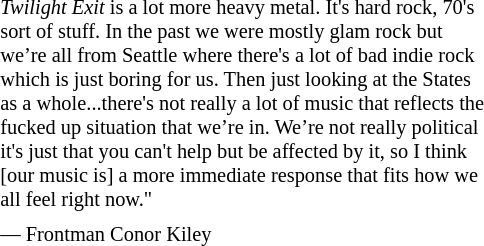<table class="toccolours" style="float: right; margin-left: 1em; margin-right: 2em; font-size: 85%; background:offwhite; color:black; width:25em; max-width: 40%;" cellspacing="5">
<tr>
<td style="text-align: left;"><em>Twilight Exit</em> is a lot more heavy metal. It's hard rock, 70's sort of stuff. In the past we were mostly glam rock but we’re all from Seattle where there's a lot of bad indie rock which is just boring for us. Then just looking at the States as a whole...there's not really a lot of music that reflects the fucked up situation that we’re in. We’re not really political it's just that you can't help but be affected by it, so I think [our music is] a more immediate response that fits how we all feel right now."</td>
</tr>
<tr>
<td style="text-align: left;">— Frontman Conor Kiley</td>
</tr>
</table>
